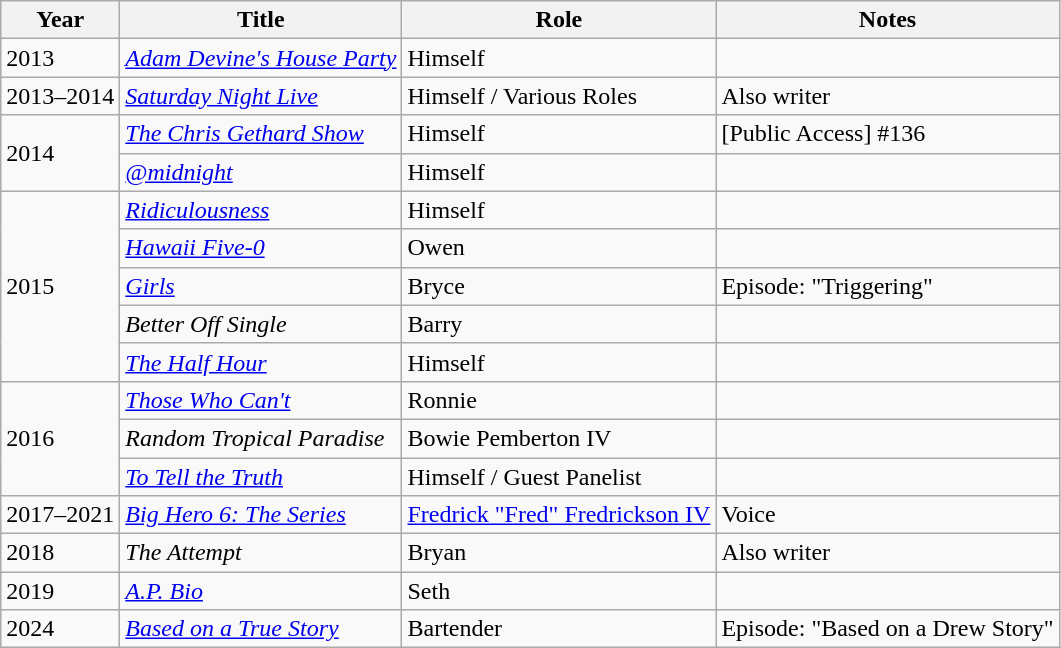<table class="wikitable sortable">
<tr>
<th>Year</th>
<th>Title</th>
<th>Role</th>
<th class="unsortable">Notes</th>
</tr>
<tr>
<td>2013</td>
<td><em><a href='#'>Adam Devine's House Party</a></em></td>
<td>Himself</td>
<td></td>
</tr>
<tr>
<td>2013–2014</td>
<td><em><a href='#'>Saturday Night Live</a></em></td>
<td>Himself / Various Roles</td>
<td>Also writer</td>
</tr>
<tr>
<td rowspan="2">2014</td>
<td><em><a href='#'>The Chris Gethard Show</a></em></td>
<td>Himself</td>
<td>[Public Access] #136</td>
</tr>
<tr>
<td><em><a href='#'>@midnight</a></em></td>
<td>Himself</td>
<td></td>
</tr>
<tr>
<td rowspan="5">2015</td>
<td><em><a href='#'>Ridiculousness</a></em></td>
<td>Himself</td>
<td></td>
</tr>
<tr>
<td><em><a href='#'>Hawaii Five-0</a></em></td>
<td>Owen</td>
<td></td>
</tr>
<tr>
<td><em><a href='#'>Girls</a></em></td>
<td>Bryce</td>
<td>Episode: "Triggering"</td>
</tr>
<tr>
<td><em>Better Off Single</em></td>
<td>Barry</td>
<td></td>
</tr>
<tr>
<td><em><a href='#'>The Half Hour</a></em></td>
<td>Himself</td>
<td></td>
</tr>
<tr>
<td rowspan="3">2016</td>
<td><em><a href='#'>Those Who Can't</a></em></td>
<td>Ronnie</td>
<td></td>
</tr>
<tr>
<td><em>Random Tropical Paradise</em></td>
<td>Bowie Pemberton IV</td>
<td></td>
</tr>
<tr>
<td><em><a href='#'>To Tell the Truth</a></em></td>
<td>Himself / Guest Panelist</td>
<td></td>
</tr>
<tr>
<td>2017–2021</td>
<td><em><a href='#'>Big Hero 6: The Series</a></em></td>
<td><a href='#'>Fredrick "Fred" Fredrickson IV</a></td>
<td>Voice</td>
</tr>
<tr>
<td>2018</td>
<td><em>The Attempt</em></td>
<td>Bryan</td>
<td>Also writer</td>
</tr>
<tr>
<td>2019</td>
<td><em><a href='#'>A.P. Bio</a></em></td>
<td>Seth</td>
<td></td>
</tr>
<tr>
<td>2024</td>
<td><em><a href='#'>Based on a True Story</a></em></td>
<td>Bartender</td>
<td>Episode: "Based on a Drew Story"</td>
</tr>
</table>
